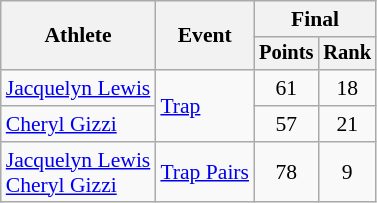<table class="wikitable" style="font-size:90%;">
<tr>
<th rowspan=2>Athlete</th>
<th rowspan=2>Event</th>
<th colspan=2>Final</th>
</tr>
<tr style="font-size:95%">
<th>Points</th>
<th>Rank</th>
</tr>
<tr align=center>
<td align=left><a href='#'>Jacquelyn Lewis</a></td>
<td align=left rowspan=2><a href='#'>Trap</a></td>
<td>61</td>
<td>18</td>
</tr>
<tr align=center>
<td align=left><a href='#'>Cheryl Gizzi</a></td>
<td>57</td>
<td>21</td>
</tr>
<tr align=center>
<td align=left><a href='#'>Jacquelyn Lewis</a><br><a href='#'>Cheryl Gizzi</a></td>
<td align=left rowspan=1><a href='#'>Trap Pairs</a></td>
<td>78</td>
<td>9</td>
</tr>
</table>
